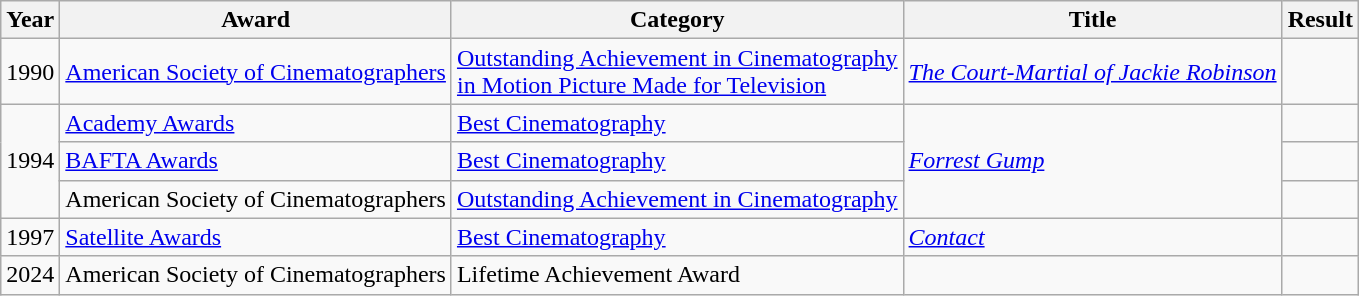<table class="wikitable">
<tr>
<th>Year</th>
<th>Award</th>
<th>Category</th>
<th>Title</th>
<th>Result</th>
</tr>
<tr>
<td>1990</td>
<td><a href='#'>American Society of Cinematographers</a></td>
<td><a href='#'>Outstanding Achievement in Cinematography<br>in Motion Picture Made for Television</a></td>
<td><em><a href='#'>The Court-Martial of Jackie Robinson</a></em></td>
<td></td>
</tr>
<tr>
<td rowspan=3>1994</td>
<td><a href='#'>Academy Awards</a></td>
<td><a href='#'>Best Cinematography</a></td>
<td rowspan=3><em><a href='#'>Forrest Gump</a></em></td>
<td></td>
</tr>
<tr>
<td><a href='#'>BAFTA Awards</a></td>
<td><a href='#'>Best Cinematography</a></td>
<td></td>
</tr>
<tr>
<td>American Society of Cinematographers</td>
<td><a href='#'>Outstanding Achievement in Cinematography</a></td>
<td></td>
</tr>
<tr>
<td>1997</td>
<td><a href='#'>Satellite Awards</a></td>
<td><a href='#'>Best Cinematography</a></td>
<td><em><a href='#'>Contact</a></em></td>
<td></td>
</tr>
<tr>
<td>2024</td>
<td>American Society of Cinematographers</td>
<td>Lifetime Achievement Award</td>
<td></td>
<td></td>
</tr>
</table>
